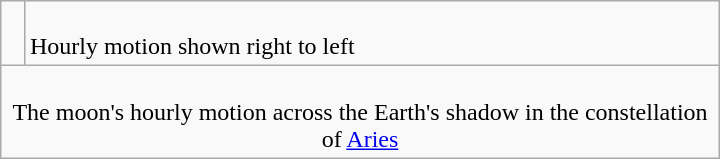<table class=wikitable width=480>
<tr>
<td></td>
<td><br>Hourly motion shown right to left</td>
</tr>
<tr align=center>
<td colspan=2><br>The moon's hourly motion across the Earth's shadow in the constellation of <a href='#'>Aries</a></td>
</tr>
</table>
